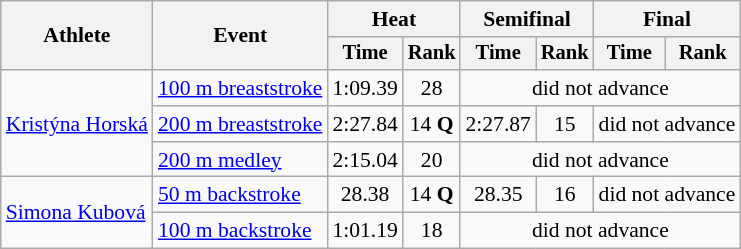<table class="wikitable" style="text-align:center; font-size:90%">
<tr>
<th rowspan="2">Athlete</th>
<th rowspan="2">Event</th>
<th colspan="2">Heat</th>
<th colspan="2">Semifinal</th>
<th colspan="2">Final</th>
</tr>
<tr style="font-size:95%">
<th>Time</th>
<th>Rank</th>
<th>Time</th>
<th>Rank</th>
<th>Time</th>
<th>Rank</th>
</tr>
<tr>
<td rowspan=3 align=left><a href='#'>Kristýna Horská</a></td>
<td align=left><a href='#'>100 m breaststroke</a></td>
<td>1:09.39</td>
<td>28</td>
<td colspan=4>did not advance</td>
</tr>
<tr>
<td align=left><a href='#'>200 m breaststroke</a></td>
<td>2:27.84</td>
<td>14 <strong>Q</strong></td>
<td>2:27.87</td>
<td>15</td>
<td colspan=2>did not advance</td>
</tr>
<tr>
<td align=left><a href='#'>200 m medley</a></td>
<td>2:15.04</td>
<td>20</td>
<td colspan=4>did not advance</td>
</tr>
<tr>
<td rowspan=2 align=left><a href='#'>Simona Kubová</a></td>
<td align=left><a href='#'>50 m backstroke</a></td>
<td>28.38</td>
<td>14 <strong>Q</strong></td>
<td>28.35</td>
<td>16</td>
<td colspan=2>did not advance</td>
</tr>
<tr>
<td align=left><a href='#'>100 m backstroke</a></td>
<td>1:01.19</td>
<td>18</td>
<td colspan=4>did not advance</td>
</tr>
</table>
